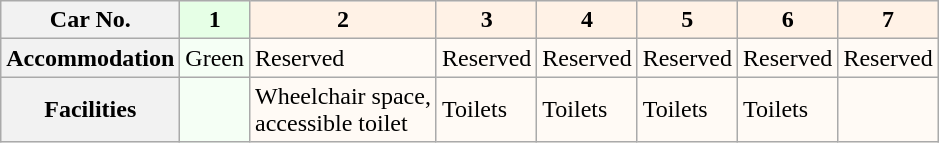<table class="wikitable">
<tr>
<th>Car No.</th>
<th style="background: #E6FFE6">1</th>
<th style="background: #FFF2E6">2</th>
<th style="background:#FFF2E6">3</th>
<th style="background: #FFF2E6">4</th>
<th style="background: #FFF2E6">5</th>
<th style="background: #FFF2E6">6</th>
<th style="background: #FFF2E6">7</th>
</tr>
<tr>
<th>Accommodation</th>
<td style="background: #F5FFF5">Green</td>
<td style="background: #FFFAF5">Reserved</td>
<td style="background: #FFFAF5">Reserved</td>
<td style="background: #FFFAF5">Reserved</td>
<td style="background: #FFFAF5">Reserved</td>
<td style="background: #FFFAF5">Reserved</td>
<td style="background: #FFFAF5">Reserved</td>
</tr>
<tr>
<th>Facilities</th>
<td style="background: #F5FFF5"> </td>
<td style="background: #FFFAF5">Wheelchair space,<br>accessible toilet</td>
<td style="background: #FFFAF5">Toilets</td>
<td style="background: #FFFAF5">Toilets</td>
<td style="background: #FFFAF5">Toilets</td>
<td style="background: #FFFAF5">Toilets</td>
<td style="background: #FFFAF5"> </td>
</tr>
</table>
